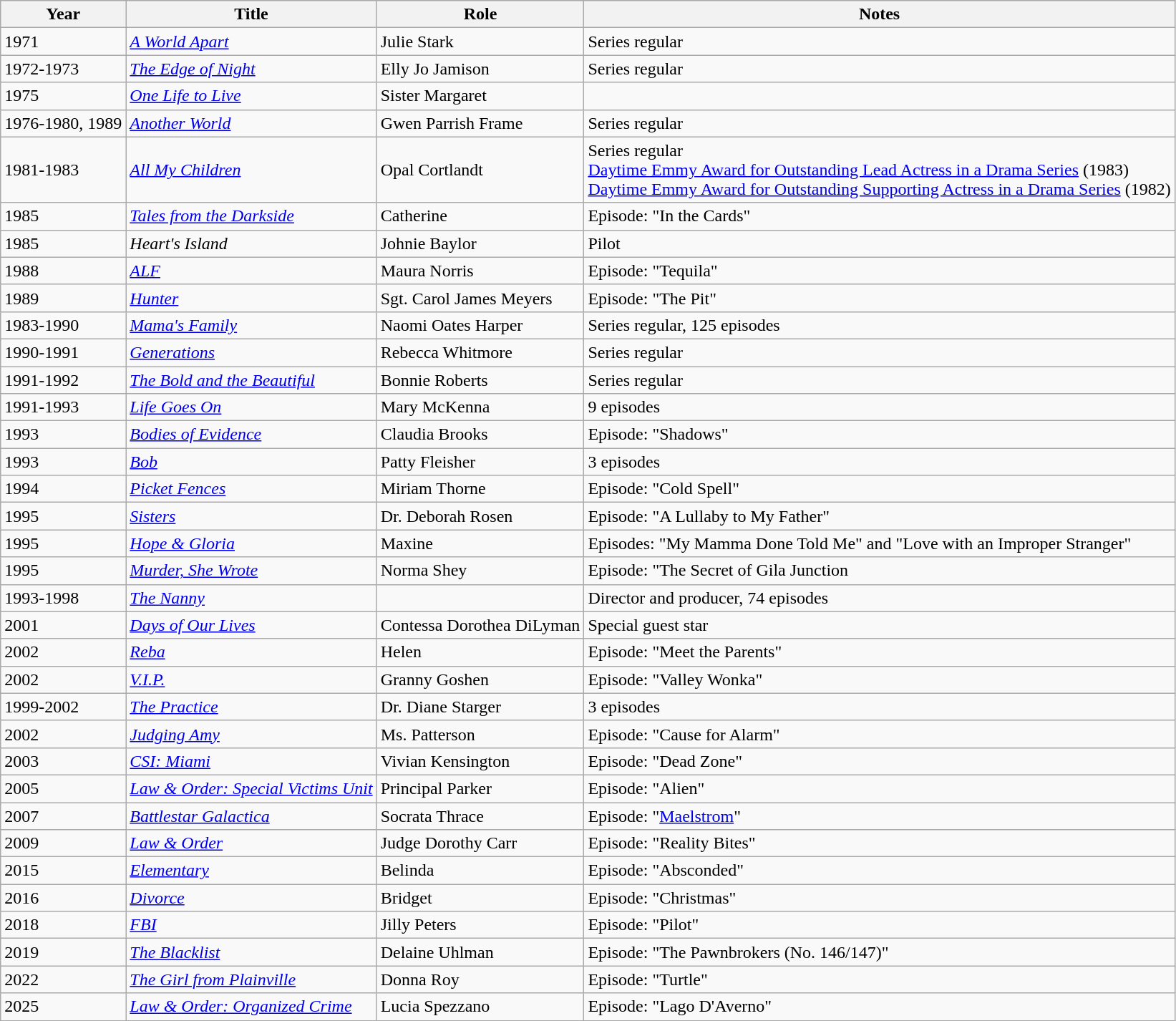<table class="wikitable sortable">
<tr>
<th>Year</th>
<th>Title</th>
<th>Role</th>
<th class="unsortable">Notes</th>
</tr>
<tr>
<td>1971</td>
<td><em><a href='#'>A World Apart</a></em></td>
<td>Julie Stark</td>
<td>Series regular</td>
</tr>
<tr>
<td>1972-1973</td>
<td><em><a href='#'>The Edge of Night</a></em></td>
<td>Elly Jo Jamison</td>
<td>Series regular</td>
</tr>
<tr>
<td>1975</td>
<td><em><a href='#'>One Life to Live</a></em></td>
<td>Sister Margaret</td>
<td></td>
</tr>
<tr>
<td>1976-1980, 1989</td>
<td><em><a href='#'>Another World</a></em></td>
<td>Gwen Parrish Frame</td>
<td>Series regular</td>
</tr>
<tr>
<td>1981-1983</td>
<td><em><a href='#'>All My Children</a></em></td>
<td>Opal Cortlandt</td>
<td>Series regular<br><a href='#'>Daytime Emmy Award for Outstanding Lead Actress in a Drama Series</a> (1983)<br><a href='#'>Daytime Emmy Award for Outstanding Supporting Actress in a Drama Series</a> (1982)</td>
</tr>
<tr>
<td>1985</td>
<td><em> <a href='#'>Tales from the Darkside</a></em></td>
<td>Catherine</td>
<td>Episode: "In the Cards"</td>
</tr>
<tr>
<td>1985</td>
<td><em>Heart's Island</em></td>
<td>Johnie Baylor</td>
<td>Pilot</td>
</tr>
<tr>
<td>1988</td>
<td><em><a href='#'>ALF</a></em></td>
<td>Maura Norris</td>
<td>Episode: "Tequila"</td>
</tr>
<tr>
<td>1989</td>
<td><em><a href='#'>Hunter</a></em></td>
<td>Sgt. Carol James Meyers</td>
<td>Episode: "The Pit"</td>
</tr>
<tr>
<td>1983-1990</td>
<td><em><a href='#'>Mama's Family</a></em></td>
<td>Naomi Oates Harper</td>
<td>Series regular, 125 episodes</td>
</tr>
<tr>
<td>1990-1991</td>
<td><em><a href='#'>Generations</a></em></td>
<td>Rebecca Whitmore</td>
<td>Series regular</td>
</tr>
<tr>
<td>1991-1992</td>
<td><em><a href='#'>The Bold and the Beautiful</a></em></td>
<td>Bonnie Roberts</td>
<td>Series regular</td>
</tr>
<tr>
<td>1991-1993</td>
<td><em><a href='#'>Life Goes On</a></em></td>
<td>Mary McKenna</td>
<td>9 episodes</td>
</tr>
<tr>
<td>1993</td>
<td><em><a href='#'>Bodies of Evidence</a></em></td>
<td>Claudia Brooks</td>
<td>Episode: "Shadows"</td>
</tr>
<tr>
<td>1993</td>
<td><em><a href='#'>Bob</a></em></td>
<td>Patty Fleisher</td>
<td>3 episodes</td>
</tr>
<tr>
<td>1994</td>
<td><em><a href='#'>Picket Fences</a></em></td>
<td>Miriam Thorne</td>
<td>Episode: "Cold Spell"</td>
</tr>
<tr>
<td>1995</td>
<td><em><a href='#'>Sisters</a></em></td>
<td>Dr. Deborah Rosen</td>
<td>Episode: "A Lullaby to My Father"</td>
</tr>
<tr>
<td>1995</td>
<td><em><a href='#'>Hope & Gloria</a></em></td>
<td>Maxine</td>
<td>Episodes: "My Mamma Done Told Me" and "Love with an Improper Stranger"</td>
</tr>
<tr>
<td>1995</td>
<td><em><a href='#'>Murder, She Wrote</a></em></td>
<td>Norma Shey</td>
<td>Episode: "The Secret of Gila Junction</td>
</tr>
<tr>
<td>1993-1998</td>
<td><em><a href='#'>The Nanny</a></em></td>
<td></td>
<td>Director and producer, 74 episodes</td>
</tr>
<tr>
<td>2001</td>
<td><em><a href='#'>Days of Our Lives</a></em></td>
<td>Contessa Dorothea DiLyman</td>
<td>Special guest star</td>
</tr>
<tr>
<td>2002</td>
<td><em><a href='#'>Reba</a></em></td>
<td>Helen</td>
<td>Episode: "Meet the Parents"</td>
</tr>
<tr>
<td>2002</td>
<td><em><a href='#'>V.I.P.</a></em></td>
<td>Granny Goshen</td>
<td>Episode: "Valley Wonka"</td>
</tr>
<tr>
<td>1999-2002</td>
<td><em><a href='#'>The Practice</a></em></td>
<td>Dr. Diane Starger</td>
<td>3 episodes</td>
</tr>
<tr>
<td>2002</td>
<td><em><a href='#'>Judging Amy</a></em></td>
<td>Ms. Patterson</td>
<td>Episode: "Cause for Alarm"</td>
</tr>
<tr>
<td>2003</td>
<td><em><a href='#'>CSI: Miami</a></em></td>
<td>Vivian Kensington</td>
<td>Episode: "Dead Zone"</td>
</tr>
<tr>
<td>2005</td>
<td><em><a href='#'>Law & Order: Special Victims Unit</a></em></td>
<td>Principal Parker</td>
<td>Episode: "Alien"</td>
</tr>
<tr>
<td>2007</td>
<td><em><a href='#'>Battlestar Galactica</a></em></td>
<td>Socrata Thrace</td>
<td>Episode: "<a href='#'>Maelstrom</a>"</td>
</tr>
<tr>
<td>2009</td>
<td><em><a href='#'>Law & Order</a></em></td>
<td>Judge Dorothy Carr</td>
<td>Episode: "Reality Bites"</td>
</tr>
<tr>
<td>2015</td>
<td><em><a href='#'>Elementary</a></em></td>
<td>Belinda</td>
<td>Episode: "Absconded"</td>
</tr>
<tr>
<td>2016</td>
<td><em><a href='#'>Divorce</a></em></td>
<td>Bridget</td>
<td>Episode: "Christmas"</td>
</tr>
<tr>
<td>2018</td>
<td><em><a href='#'>FBI</a></em></td>
<td>Jilly Peters</td>
<td>Episode: "Pilot"</td>
</tr>
<tr>
<td>2019</td>
<td><em><a href='#'>The Blacklist</a></em></td>
<td>Delaine Uhlman</td>
<td>Episode: "The Pawnbrokers (No. 146/147)"</td>
</tr>
<tr>
<td>2022</td>
<td><em><a href='#'>The Girl from Plainville</a></em></td>
<td>Donna Roy</td>
<td>Episode: "Turtle"</td>
</tr>
<tr>
<td>2025</td>
<td><em><a href='#'>Law & Order: Organized Crime</a></em></td>
<td>Lucia Spezzano</td>
<td>Episode: "Lago D'Averno"</td>
</tr>
</table>
